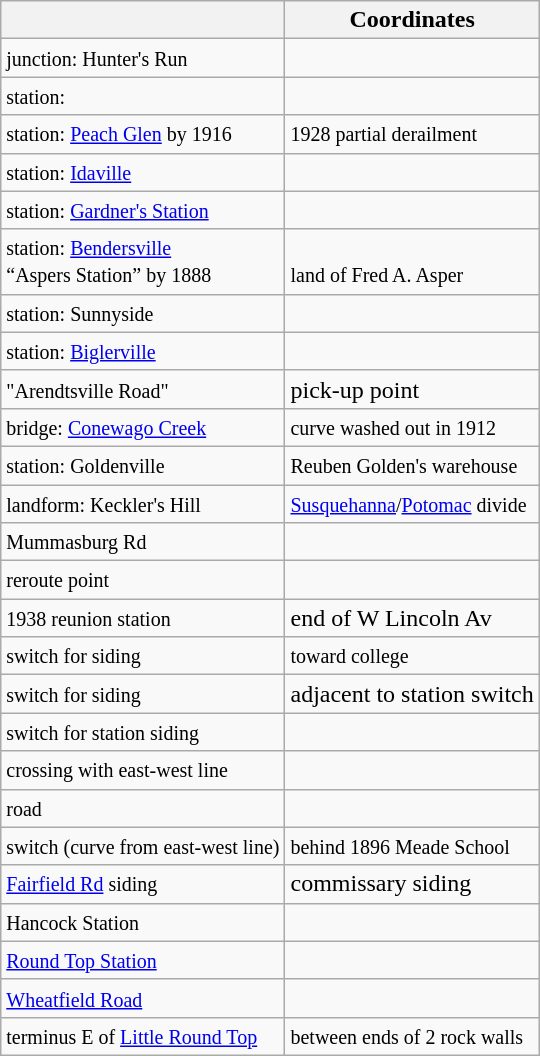<table class="wikitable sortable">
<tr>
<th></th>
<th>Coordinates</th>
</tr>
<tr>
<td><small> junction: Hunter's Run</small></td>
<td></td>
</tr>
<tr>
<td><small> station: </small></td>
<td><small> </small></td>
</tr>
<tr>
<td><small>station: <a href='#'>Peach Glen</a> by 1916 </small></td>
<td><small>1928 partial derailment </small></td>
</tr>
<tr>
<td><small> station: <a href='#'>Idaville</a></small></td>
<td><small> </small></td>
</tr>
<tr>
<td><small> station: <a href='#'>Gardner's Station</a></small></td>
<td></td>
</tr>
<tr>
<td><small> station: <a href='#'>Bendersville</a><br>“Aspers Station” by 1888</small></td>
<td><small> <br>land of Fred A. Asper</small></td>
</tr>
<tr>
<td><small> station: Sunnyside</small></td>
<td><small> </small></td>
</tr>
<tr>
<td><small> station: <a href='#'>Biglerville</a></small></td>
<td></td>
</tr>
<tr>
<td><small> "Arendtsville Road"</small></td>
<td>pick-up point</td>
</tr>
<tr>
<td><small> bridge: <a href='#'>Conewago Creek</a></small></td>
<td><small> curve washed out in 1912 </small></td>
</tr>
<tr>
<td><small> station: Goldenville</small></td>
<td><small> Reuben Golden's warehouse</small></td>
</tr>
<tr>
<td><small> landform: Keckler's Hill </small></td>
<td><small> <a href='#'>Susquehanna</a>/<a href='#'>Potomac</a> divide</small></td>
</tr>
<tr>
<td><small> Mummasburg Rd</small></td>
<td></td>
</tr>
<tr>
<td><small>  reroute point</small></td>
<td><small></small></td>
</tr>
<tr>
<td><small> 1938 reunion station</small></td>
<td>end of W Lincoln Av</td>
</tr>
<tr>
<td><small> switch for siding</small></td>
<td><small> toward college</small></td>
</tr>
<tr>
<td><small> switch for siding</small></td>
<td>adjacent to station switch</td>
</tr>
<tr>
<td><small> switch for station siding</small></td>
<td></td>
</tr>
<tr>
<td><small> crossing with east-west line</small></td>
<td><small></small></td>
</tr>
<tr>
<td><small> road</small></td>
<td></td>
</tr>
<tr>
<td><small> switch (curve from east-west line)</small></td>
<td><small> behind 1896 Meade School</small></td>
</tr>
<tr>
<td><small> <a href='#'>Fairfield Rd</a> siding</small></td>
<td>commissary siding</td>
</tr>
<tr>
<td><small> Hancock Station</small></td>
<td></td>
</tr>
<tr>
<td><small> <a href='#'>Round Top Station</a></small></td>
<td></td>
</tr>
<tr>
<td><small> <a href='#'>Wheatfield Road</a></small></td>
<td></td>
</tr>
<tr>
<td><small> terminus E of <a href='#'>Little Round Top</a></small></td>
<td><small> between ends of 2 rock walls</small></td>
</tr>
</table>
